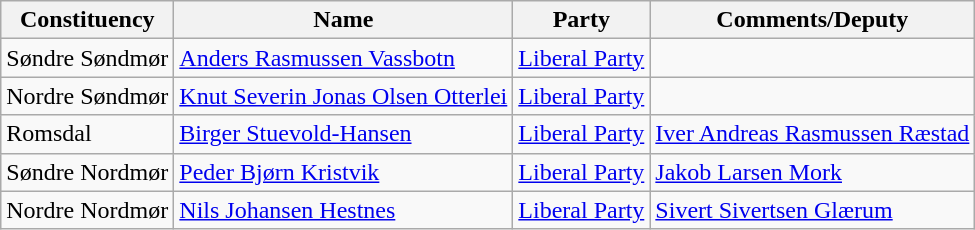<table class="wikitable">
<tr>
<th>Constituency</th>
<th>Name</th>
<th>Party</th>
<th>Comments/Deputy</th>
</tr>
<tr>
<td>Søndre Søndmør</td>
<td><a href='#'>Anders Rasmussen Vassbotn</a></td>
<td><a href='#'>Liberal Party</a></td>
<td></td>
</tr>
<tr>
<td>Nordre Søndmør</td>
<td><a href='#'>Knut Severin Jonas Olsen Otterlei</a></td>
<td><a href='#'>Liberal Party</a></td>
<td></td>
</tr>
<tr>
<td>Romsdal</td>
<td><a href='#'>Birger Stuevold-Hansen</a></td>
<td><a href='#'>Liberal Party</a></td>
<td><a href='#'>Iver Andreas Rasmussen Ræstad</a></td>
</tr>
<tr>
<td>Søndre Nordmør</td>
<td><a href='#'>Peder Bjørn Kristvik</a></td>
<td><a href='#'>Liberal Party</a></td>
<td><a href='#'>Jakob Larsen Mork</a></td>
</tr>
<tr>
<td>Nordre Nordmør</td>
<td><a href='#'>Nils Johansen Hestnes</a></td>
<td><a href='#'>Liberal Party</a></td>
<td><a href='#'>Sivert Sivertsen Glærum</a></td>
</tr>
</table>
